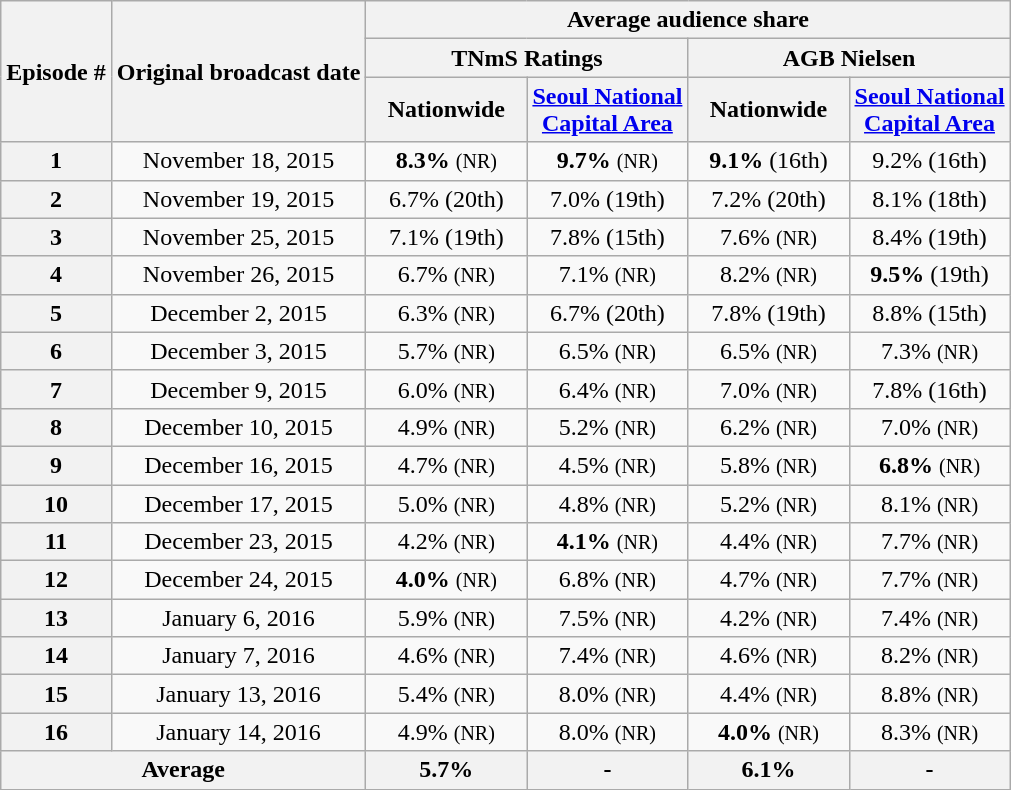<table class=wikitable style="text-align:center">
<tr>
<th rowspan="3">Episode #</th>
<th rowspan="3">Original broadcast date</th>
<th colspan="4">Average audience share</th>
</tr>
<tr>
<th colspan="2">TNmS Ratings</th>
<th colspan="2">AGB Nielsen</th>
</tr>
<tr>
<th width=100>Nationwide</th>
<th width=100><a href='#'>Seoul National Capital Area</a></th>
<th width=100>Nationwide</th>
<th width=100><a href='#'>Seoul National Capital Area</a></th>
</tr>
<tr>
<th>1</th>
<td>November 18, 2015</td>
<td><span><strong>8.3%</strong></span> <small>(NR)</small></td>
<td><span><strong>9.7%</strong></span> <small>(NR)</small></td>
<td><span><strong>9.1%</strong></span> (16th)</td>
<td>9.2% (16th)</td>
</tr>
<tr>
<th>2</th>
<td>November 19, 2015</td>
<td>6.7% (20th)</td>
<td>7.0% (19th)</td>
<td>7.2% (20th)</td>
<td>8.1% (18th)</td>
</tr>
<tr>
<th>3</th>
<td>November 25, 2015</td>
<td>7.1% (19th)</td>
<td>7.8% (15th)</td>
<td>7.6% <small>(NR)</small></td>
<td>8.4% (19th)</td>
</tr>
<tr>
<th>4</th>
<td>November 26, 2015</td>
<td>6.7% <small>(NR)</small></td>
<td>7.1% <small>(NR)</small></td>
<td>8.2% <small>(NR)</small></td>
<td><span><strong>9.5%</strong></span> (19th)</td>
</tr>
<tr>
<th>5</th>
<td>December 2, 2015</td>
<td>6.3% <small>(NR)</small></td>
<td>6.7% (20th)</td>
<td>7.8% (19th)</td>
<td>8.8% (15th)</td>
</tr>
<tr>
<th>6</th>
<td>December 3, 2015</td>
<td>5.7% <small>(NR)</small></td>
<td>6.5% <small>(NR)</small></td>
<td>6.5% <small>(NR)</small></td>
<td>7.3% <small>(NR)</small></td>
</tr>
<tr>
<th>7</th>
<td>December 9, 2015</td>
<td>6.0% <small>(NR)</small></td>
<td>6.4% <small>(NR)</small></td>
<td>7.0% <small>(NR)</small></td>
<td>7.8% (16th)</td>
</tr>
<tr>
<th>8</th>
<td>December 10, 2015</td>
<td>4.9% <small>(NR)</small></td>
<td>5.2% <small>(NR)</small></td>
<td>6.2% <small>(NR)</small></td>
<td>7.0% <small>(NR)</small></td>
</tr>
<tr>
<th>9</th>
<td>December 16, 2015</td>
<td>4.7% <small>(NR)</small></td>
<td>4.5% <small>(NR)</small></td>
<td>5.8% <small>(NR)</small></td>
<td><span><strong>6.8%</strong></span> <small>(NR)</small></td>
</tr>
<tr>
<th>10</th>
<td>December 17, 2015</td>
<td>5.0% <small>(NR)</small></td>
<td>4.8% <small>(NR)</small></td>
<td>5.2% <small>(NR)</small></td>
<td>8.1% <small>(NR)</small></td>
</tr>
<tr>
<th>11</th>
<td>December 23, 2015</td>
<td>4.2% <small>(NR)</small></td>
<td><span><strong>4.1%</strong></span> <small>(NR)</small></td>
<td>4.4% <small>(NR)</small></td>
<td>7.7% <small>(NR)</small></td>
</tr>
<tr>
<th>12</th>
<td>December 24, 2015</td>
<td><span><strong>4.0%</strong></span> <small>(NR)</small></td>
<td>6.8% <small>(NR)</small></td>
<td>4.7% <small>(NR)</small></td>
<td>7.7% <small>(NR)</small></td>
</tr>
<tr>
<th>13</th>
<td>January 6, 2016</td>
<td>5.9% <small>(NR)</small></td>
<td>7.5% <small>(NR)</small></td>
<td>4.2% <small>(NR)</small></td>
<td>7.4% <small>(NR)</small></td>
</tr>
<tr>
<th>14</th>
<td>January 7, 2016</td>
<td>4.6% <small>(NR)</small></td>
<td>7.4% <small>(NR)</small></td>
<td>4.6% <small>(NR)</small></td>
<td>8.2% <small>(NR)</small></td>
</tr>
<tr>
<th>15</th>
<td>January 13, 2016</td>
<td>5.4% <small>(NR)</small></td>
<td>8.0% <small>(NR)</small></td>
<td>4.4% <small>(NR)</small></td>
<td>8.8% <small>(NR)</small></td>
</tr>
<tr>
<th>16</th>
<td>January 14, 2016</td>
<td>4.9% <small>(NR)</small></td>
<td>8.0% <small>(NR)</small></td>
<td><span><strong>4.0%</strong></span> <small>(NR)</small></td>
<td>8.3% <small>(NR)</small></td>
</tr>
<tr>
<th colspan=2>Average</th>
<th>5.7%</th>
<th>-</th>
<th>6.1%</th>
<th>-</th>
</tr>
</table>
